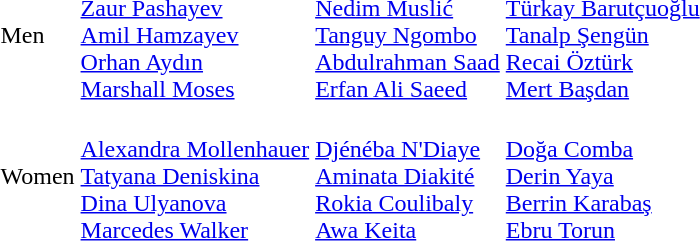<table>
<tr>
<td>Men</td>
<td><br><a href='#'>Zaur Pashayev</a><br><a href='#'>Amil Hamzayev</a><br><a href='#'>Orhan Aydın</a><br><a href='#'>Marshall Moses</a></td>
<td><br><a href='#'>Nedim Muslić</a><br><a href='#'>Tanguy Ngombo</a><br><a href='#'>Abdulrahman Saad</a><br><a href='#'>Erfan Ali Saeed</a></td>
<td><br><a href='#'>Türkay Barutçuoğlu</a><br><a href='#'>Tanalp Şengün</a><br><a href='#'>Recai Öztürk</a><br><a href='#'>Mert Başdan</a></td>
</tr>
<tr>
<td>Women</td>
<td><br><a href='#'>Alexandra Mollenhauer</a><br><a href='#'>Tatyana Deniskina</a><br><a href='#'>Dina Ulyanova</a><br><a href='#'>Marcedes Walker</a></td>
<td><br><a href='#'>Djénéba N'Diaye</a><br><a href='#'>Aminata Diakité</a><br><a href='#'>Rokia Coulibaly</a><br><a href='#'>Awa Keita</a></td>
<td><br><a href='#'>Doğa Comba</a><br><a href='#'>Derin Yaya</a><br><a href='#'>Berrin Karabaş</a><br><a href='#'>Ebru Torun</a></td>
</tr>
</table>
